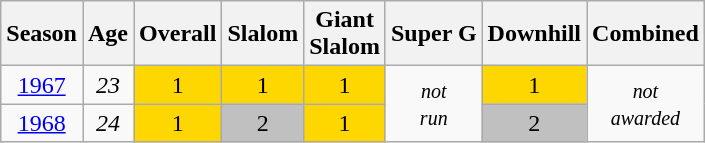<table class=wikitable style="text-align:center">
<tr>
<th>Season</th>
<th>Age</th>
<th>Overall</th>
<th>Slalom</th>
<th>Giant<br>Slalom</th>
<th>Super G</th>
<th>Downhill</th>
<th>Combined</th>
</tr>
<tr>
<td><a href='#'>1967</a></td>
<td><em>23</em></td>
<td style="background:gold;">1</td>
<td style="background:gold;">1</td>
<td style="background:gold;">1</td>
<td rowspan=2><small><em>not<br>run</em> </small></td>
<td style="background:gold;">1</td>
<td rowspan=2><small><em>not<br>awarded</em> </small></td>
</tr>
<tr>
<td><a href='#'>1968</a></td>
<td><em>24</em></td>
<td style="background:gold;">1</td>
<td style="background:silver;">2</td>
<td style="background:gold;">1</td>
<td style="background:silver;">2</td>
</tr>
</table>
